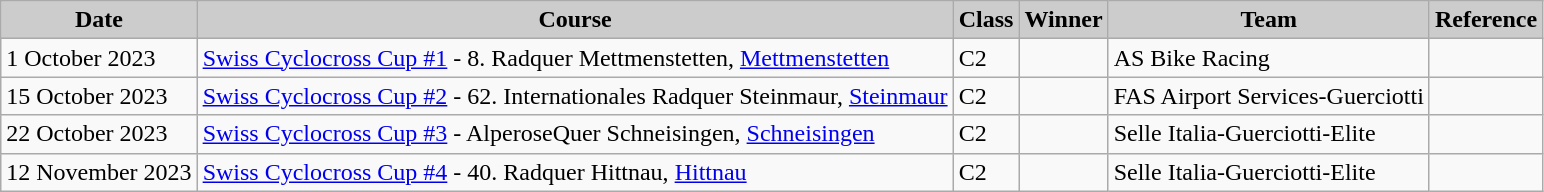<table class="wikitable sortable alternance ">
<tr>
<th scope="col" style="background-color:#CCCCCC;">Date</th>
<th scope="col" style="background-color:#CCCCCC;">Course</th>
<th scope="col" style="background-color:#CCCCCC;">Class</th>
<th scope="col" style="background-color:#CCCCCC;">Winner</th>
<th scope="col" style="background-color:#CCCCCC;">Team</th>
<th scope="col" style="background-color:#CCCCCC;">Reference</th>
</tr>
<tr>
<td>1 October 2023</td>
<td> <a href='#'>Swiss Cyclocross Cup #1</a> - 8. Radquer Mettmenstetten, <a href='#'>Mettmenstetten</a></td>
<td>C2</td>
<td></td>
<td>AS Bike Racing</td>
<td></td>
</tr>
<tr>
<td>15 October 2023</td>
<td> <a href='#'>Swiss Cyclocross Cup #2</a> - 62. Internationales Radquer Steinmaur, <a href='#'>Steinmaur</a></td>
<td>C2</td>
<td></td>
<td>FAS Airport Services-Guerciotti</td>
<td></td>
</tr>
<tr>
<td>22 October 2023</td>
<td> <a href='#'>Swiss Cyclocross Cup #3</a> - AlperoseQuer Schneisingen, <a href='#'>Schneisingen</a></td>
<td>C2</td>
<td></td>
<td>Selle Italia-Guerciotti-Elite</td>
<td></td>
</tr>
<tr>
<td>12 November 2023</td>
<td> <a href='#'>Swiss Cyclocross Cup #4</a> - 40. Radquer Hittnau, <a href='#'>Hittnau</a></td>
<td>C2</td>
<td></td>
<td>Selle Italia-Guerciotti-Elite</td>
<td></td>
</tr>
</table>
